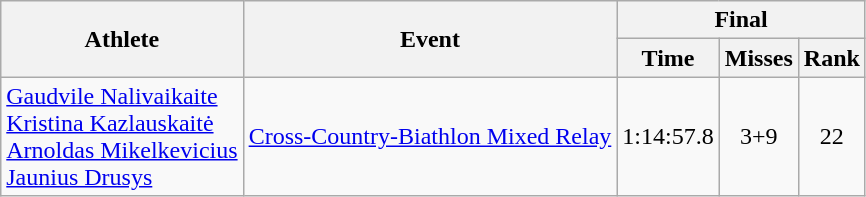<table class="wikitable">
<tr>
<th rowspan="2">Athlete</th>
<th rowspan="2">Event</th>
<th colspan="3">Final</th>
</tr>
<tr>
<th>Time</th>
<th>Misses</th>
<th>Rank</th>
</tr>
<tr>
<td><a href='#'>Gaudvile Nalivaikaite</a><br><a href='#'>Kristina Kazlauskaitė</a><br><a href='#'>Arnoldas Mikelkevicius</a><br><a href='#'>Jaunius Drusys</a></td>
<td><a href='#'>Cross-Country-Biathlon Mixed Relay</a></td>
<td align="center">1:14:57.8</td>
<td align="center">3+9</td>
<td align="center">22</td>
</tr>
</table>
